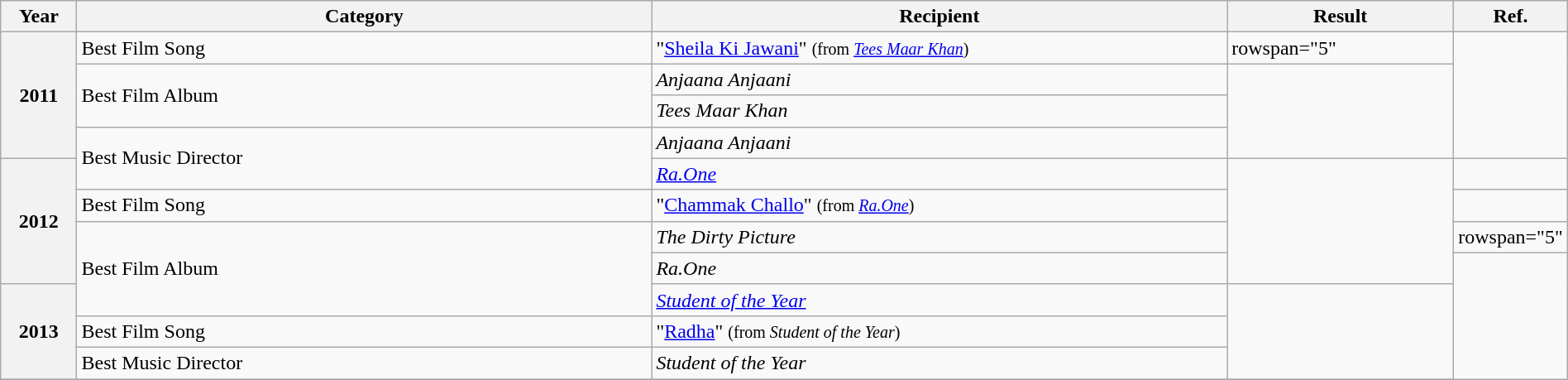<table class="wikitable plainrowheaders" width="100%" "textcolor:#000;">
<tr>
<th scope="col" width=5%><strong>Year</strong></th>
<th scope="col" width=39%><strong>Category</strong></th>
<th scope="col" width=39%><strong>Recipient</strong></th>
<th scope="col" width=15%><strong>Result</strong></th>
<th scope="col" width=2%><strong>Ref.</strong></th>
</tr>
<tr>
<th scope="row" rowspan="4">2011</th>
<td>Best Film Song</td>
<td>"<a href='#'>Sheila Ki Jawani</a>" <small>(from <em><a href='#'>Tees Maar Khan</a></em>)</small></td>
<td>rowspan="5" </td>
<td rowspan="4"></td>
</tr>
<tr>
<td rowspan="2">Best Film Album</td>
<td><em>Anjaana Anjaani</em></td>
</tr>
<tr>
<td><em>Tees Maar Khan</em></td>
</tr>
<tr>
<td rowspan="2">Best Music Director</td>
<td><em>Anjaana Anjaani</em></td>
</tr>
<tr>
<th scope="row" rowspan="4">2012</th>
<td><em><a href='#'>Ra.One</a></em></td>
<td rowspan="4"></td>
</tr>
<tr>
<td>Best Film Song</td>
<td>"<a href='#'>Chammak Challo</a>" <small>(from <em><a href='#'>Ra.One</a></em>)</small></td>
<td></td>
</tr>
<tr>
<td rowspan="3">Best Film Album</td>
<td><em>The Dirty Picture</em></td>
<td>rowspan="5" </td>
</tr>
<tr>
<td><em>Ra.One</em></td>
</tr>
<tr>
<th scope="row" rowspan="3">2013</th>
<td><em><a href='#'>Student of the Year</a></em></td>
<td rowspan="3"></td>
</tr>
<tr>
<td>Best Film Song</td>
<td>"<a href='#'>Radha</a>" <small>(from <em>Student of the Year</em>)</small></td>
</tr>
<tr>
<td>Best Music Director</td>
<td><em>Student of the Year</em></td>
</tr>
<tr>
</tr>
</table>
